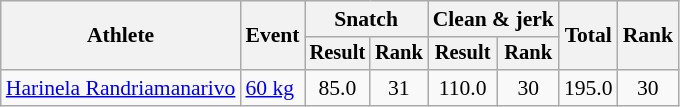<table class="wikitable" style="font-size:90%">
<tr>
<th rowspan="2">Athlete</th>
<th rowspan="2">Event</th>
<th colspan="2">Snatch</th>
<th colspan="2">Clean & jerk</th>
<th rowspan="2">Total</th>
<th rowspan="2">Rank</th>
</tr>
<tr style="font-size:95%">
<th>Result</th>
<th>Rank</th>
<th>Result</th>
<th>Rank</th>
</tr>
<tr align=center>
<td align=left><a href='#'>Harinela Randriamanarivo</a></td>
<td align=left><a href='#'>60 kg</a></td>
<td>85.0</td>
<td>31</td>
<td>110.0</td>
<td>30</td>
<td>195.0</td>
<td>30</td>
</tr>
</table>
